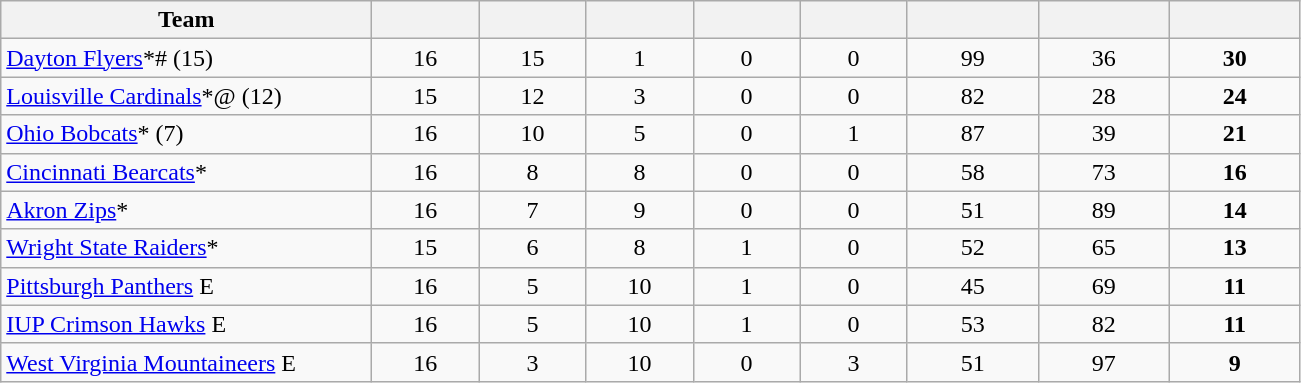<table border="0" cellspacing="0" cellpadding="0">
<tr>
<td colspan="2"><br><table class="wikitable sortable">
<tr>
<th style="width:15em;" class="unsortable">Team </th>
<th style="width:4em;"></th>
<th style="width:4em;"></th>
<th style="width:4em;"></th>
<th style="width:4em;"></th>
<th style="width:4em;"></th>
<th style="width:5em;"></th>
<th style="width:5em;"></th>
<th style="width:5em;"></th>
</tr>
<tr style="text-align: center;">
<td align=left><a href='#'>Dayton Flyers</a>*# (15)</td>
<td>16</td>
<td>15</td>
<td>1</td>
<td>0</td>
<td>0</td>
<td>99</td>
<td>36</td>
<td><strong>30</strong></td>
</tr>
<tr style="text-align: center;">
<td align=left><a href='#'>Louisville Cardinals</a>*@ (12)</td>
<td>15</td>
<td>12</td>
<td>3</td>
<td>0</td>
<td>0</td>
<td>82</td>
<td>28</td>
<td><strong>24</strong></td>
</tr>
<tr align=center>
<td align=left><a href='#'>Ohio Bobcats</a>* (7)</td>
<td>16</td>
<td>10</td>
<td>5</td>
<td>0</td>
<td>1</td>
<td>87</td>
<td>39</td>
<td><strong>21</strong></td>
</tr>
<tr style="text-align: center;">
<td align=left><a href='#'>Cincinnati Bearcats</a>*</td>
<td>16</td>
<td>8</td>
<td>8</td>
<td>0</td>
<td>0</td>
<td>58</td>
<td>73</td>
<td><strong>16</strong></td>
</tr>
<tr style="text-align: center;">
<td align=left><a href='#'>Akron Zips</a>*</td>
<td>16</td>
<td>7</td>
<td>9</td>
<td>0</td>
<td>0</td>
<td>51</td>
<td>89</td>
<td><strong>14</strong></td>
</tr>
<tr style="text-align: center;">
<td align=left><a href='#'>Wright State Raiders</a>*</td>
<td>15</td>
<td>6</td>
<td>8</td>
<td>1</td>
<td>0</td>
<td>52</td>
<td>65</td>
<td><strong>13</strong></td>
</tr>
<tr align=center>
<td align=left><a href='#'>Pittsburgh Panthers</a>  E</td>
<td>16</td>
<td>5</td>
<td>10</td>
<td>1</td>
<td>0</td>
<td>45</td>
<td>69</td>
<td><strong>11</strong></td>
</tr>
<tr style="text-align: center;">
<td align=left><a href='#'>IUP Crimson Hawks</a>  E</td>
<td>16</td>
<td>5</td>
<td>10</td>
<td>1</td>
<td>0</td>
<td>53</td>
<td>82</td>
<td><strong>11</strong></td>
</tr>
<tr align=center>
<td align=left><a href='#'>West Virginia Mountaineers</a>  E</td>
<td>16</td>
<td>3</td>
<td>10</td>
<td>0</td>
<td>3</td>
<td>51</td>
<td>97</td>
<td><strong>9</strong></td>
</tr>
</table>
</td>
</tr>
</table>
